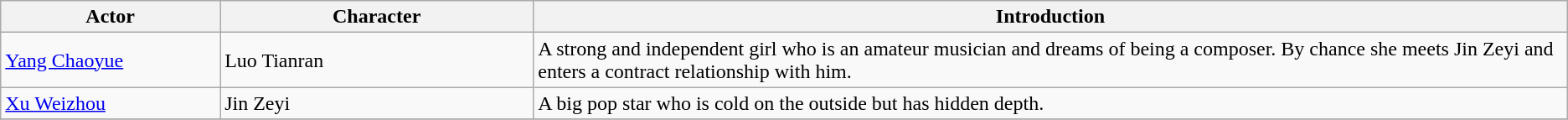<table class="wikitable">
<tr>
<th style="width:14%">Actor</th>
<th style="width:20%">Character</th>
<th>Introduction</th>
</tr>
<tr>
<td><a href='#'>Yang Chaoyue</a></td>
<td>Luo Tianran</td>
<td>A strong and independent girl who is an amateur musician and dreams of being a composer. By chance she meets Jin Zeyi and enters a contract relationship with him.</td>
</tr>
<tr>
<td><a href='#'>Xu Weizhou</a></td>
<td>Jin Zeyi</td>
<td>A big pop star who is cold on the outside but has hidden depth.</td>
</tr>
<tr>
</tr>
</table>
